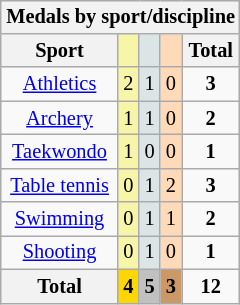<table class="wikitable" style=font-size:85%;float:right;text-align:center>
<tr>
<th colspan=5>Medals by sport/discipline</th>
</tr>
<tr>
<th>Sport</th>
<td bgcolor=F7F6A8></td>
<td bgcolor=DCE5E5></td>
<td bgcolor=FFDAB9></td>
<th>Total</th>
</tr>
<tr align=center>
<td><a href='#'>Athletics</a></td>
<td style="background:#F7F6A8;">2</td>
<td style="background:#DCE5E5;">1</td>
<td style="background:#FFDAB9;">0</td>
<td><strong>3</strong></td>
</tr>
<tr align=center>
<td><a href='#'>Archery</a></td>
<td style="background:#F7F6A8;">1</td>
<td style="background:#DCE5E5;">1</td>
<td style="background:#FFDAB9;">0</td>
<td><strong>2</strong></td>
</tr>
<tr align=center>
<td><a href='#'>Taekwondo</a></td>
<td style="background:#F7F6A8;">1</td>
<td style="background:#DCE5E5;">0</td>
<td style="background:#FFDAB9;">0</td>
<td><strong>1</strong></td>
</tr>
<tr align=center>
<td nowrap><a href='#'>Table tennis</a></td>
<td style="background:#F7F6A8;">0</td>
<td style="background:#DCE5E5;">1</td>
<td style="background:#FFDAB9;">2</td>
<td><strong>3</strong></td>
</tr>
<tr align=center>
<td><a href='#'>Swimming</a></td>
<td style="background:#F7F6A8;">0</td>
<td style="background:#DCE5E5;">1</td>
<td style="background:#FFDAB9;">1</td>
<td><strong>2</strong></td>
</tr>
<tr align=center>
<td><a href='#'>Shooting</a></td>
<td style="background:#F7F6A8;">0</td>
<td style="background:#DCE5E5;">1</td>
<td style="background:#FFDAB9;">0</td>
<td><strong>1</strong></td>
</tr>
<tr align=center>
<th><strong>Total</strong></th>
<th style="background:gold;"><strong>4</strong></th>
<th style="background:silver;"><strong>5</strong></th>
<th style="background:#c96;"><strong>3</strong></th>
<td><strong>12</strong></td>
</tr>
</table>
